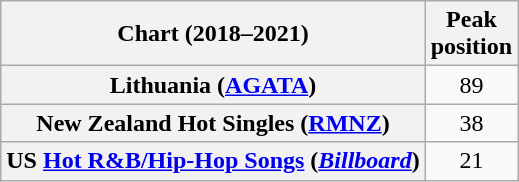<table class="wikitable sortable plainrowheaders" style="text-align:center">
<tr>
<th scope="col">Chart (2018–2021)</th>
<th scope="col">Peak<br>position</th>
</tr>
<tr>
<th scope="row">Lithuania (<a href='#'>AGATA</a>)</th>
<td>89</td>
</tr>
<tr>
<th scope="row">New Zealand Hot Singles (<a href='#'>RMNZ</a>)</th>
<td>38</td>
</tr>
<tr>
<th scope="row">US <a href='#'>Hot R&B/Hip-Hop Songs</a> (<em><a href='#'>Billboard</a></em>)</th>
<td>21</td>
</tr>
</table>
